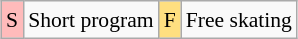<table class="wikitable" style="margin:0.5em auto; font-size:90%; line-height:1.25em;">
<tr>
<td bgcolor="#FFBBBB" align=center>S</td>
<td>Short program</td>
<td bgcolor="#FFDF80" align=center>F</td>
<td>Free skating</td>
</tr>
</table>
